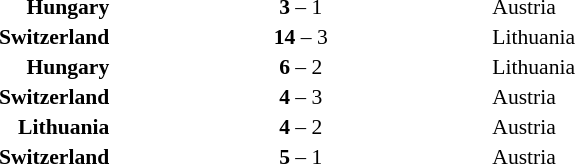<table width=100% cellspacing=1>
<tr>
<th width=40%></th>
<th width=20%></th>
<th width=40%></th>
<td></td>
</tr>
<tr style=font-size:90%>
<td align=right><strong>Hungary</strong></td>
<td align=center><strong>3</strong> – 1</td>
<td>Austria</td>
</tr>
<tr style=font-size:90%>
<td align=right><strong>Switzerland</strong></td>
<td align=center><strong>14</strong> – 3</td>
<td>Lithuania</td>
</tr>
<tr style=font-size:90%>
<td align=right><strong>Hungary</strong></td>
<td align=center><strong>6</strong> – 2</td>
<td>Lithuania</td>
</tr>
<tr style=font-size:90%>
<td align=right><strong>Switzerland</strong></td>
<td align=center><strong>4</strong> – 3</td>
<td>Austria</td>
</tr>
<tr style=font-size:90%>
<td align=right><strong>Lithuania</strong></td>
<td align=center><strong>4</strong> – 2</td>
<td>Austria</td>
</tr>
<tr style=font-size:90%>
<td align=right><strong>Switzerland</strong></td>
<td align=center><strong>5</strong> – 1</td>
<td>Austria</td>
</tr>
</table>
